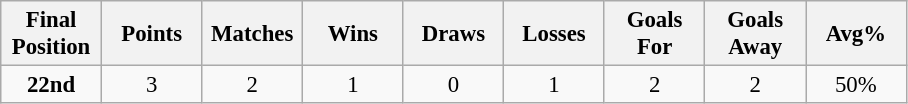<table class="wikitable" style="font-size: 95%; text-align: center;">
<tr>
<th width=60>Final Position</th>
<th width=60>Points</th>
<th width=60>Matches</th>
<th width=60>Wins</th>
<th width=60>Draws</th>
<th width=60>Losses</th>
<th width=60>Goals For</th>
<th width=60>Goals Away</th>
<th width=60>Avg%</th>
</tr>
<tr>
<td><strong>22nd</strong></td>
<td>3</td>
<td>2</td>
<td>1</td>
<td>0</td>
<td>1</td>
<td>2</td>
<td>2</td>
<td>50%</td>
</tr>
</table>
